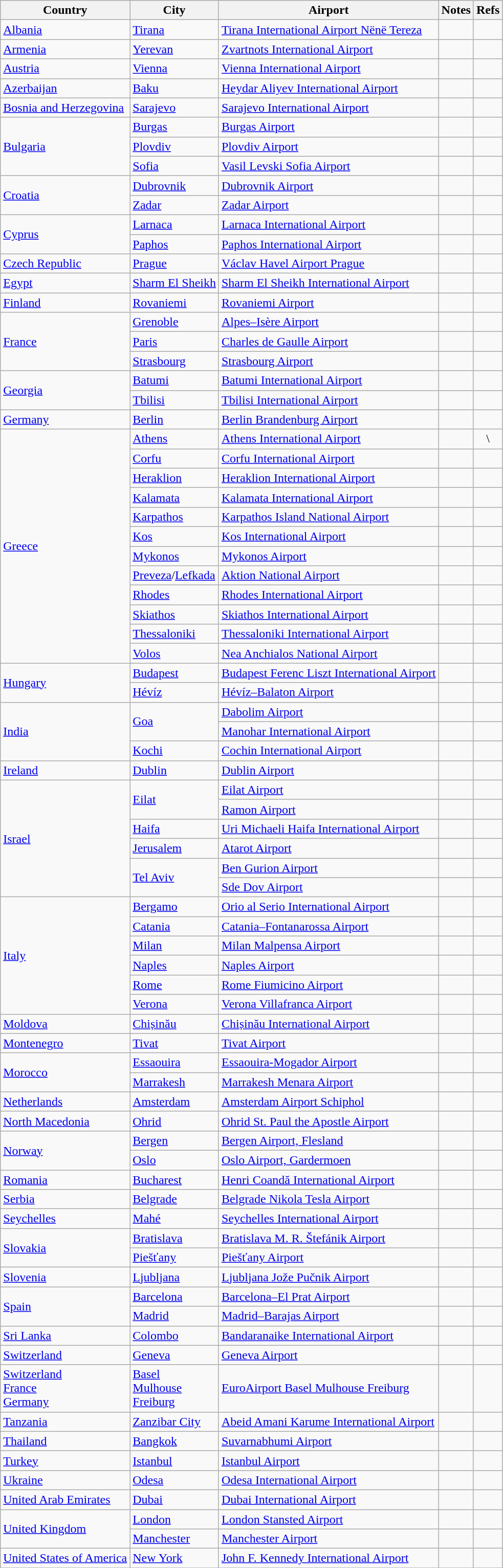<table class="wikitable sortable">
<tr>
<th>Country</th>
<th>City</th>
<th>Airport</th>
<th>Notes</th>
<th>Refs</th>
</tr>
<tr>
<td><a href='#'>Albania</a></td>
<td><a href='#'>Tirana</a></td>
<td><a href='#'>Tirana International Airport Nënë Tereza</a></td>
<td></td>
<td align=center></td>
</tr>
<tr>
<td><a href='#'>Armenia</a></td>
<td><a href='#'>Yerevan</a></td>
<td><a href='#'>Zvartnots International Airport</a></td>
<td></td>
<td align=center></td>
</tr>
<tr>
<td><a href='#'>Austria</a></td>
<td><a href='#'>Vienna</a></td>
<td><a href='#'>Vienna International Airport</a></td>
<td align=center></td>
<td align=center></td>
</tr>
<tr>
<td><a href='#'>Azerbaijan</a></td>
<td><a href='#'>Baku</a></td>
<td><a href='#'>Heydar Aliyev International Airport</a></td>
<td></td>
<td align=center></td>
</tr>
<tr>
<td><a href='#'>Bosnia and Herzegovina</a></td>
<td><a href='#'>Sarajevo</a></td>
<td><a href='#'>Sarajevo International Airport</a></td>
<td></td>
<td align=center></td>
</tr>
<tr>
<td rowspan="3"><a href='#'>Bulgaria</a></td>
<td><a href='#'>Burgas</a></td>
<td><a href='#'>Burgas Airport</a></td>
<td></td>
<td align=center></td>
</tr>
<tr>
<td><a href='#'>Plovdiv</a></td>
<td><a href='#'>Plovdiv Airport</a></td>
<td></td>
<td align=center></td>
</tr>
<tr>
<td><a href='#'>Sofia</a></td>
<td><a href='#'>Vasil Levski Sofia Airport</a></td>
<td></td>
<td align=center></td>
</tr>
<tr>
<td rowspan="2"><a href='#'>Croatia</a></td>
<td><a href='#'>Dubrovnik</a></td>
<td><a href='#'>Dubrovnik Airport</a></td>
<td></td>
<td align=center></td>
</tr>
<tr>
<td><a href='#'>Zadar</a></td>
<td><a href='#'>Zadar Airport</a></td>
<td></td>
<td align=center></td>
</tr>
<tr>
<td rowspan="2"><a href='#'>Cyprus</a></td>
<td><a href='#'>Larnaca</a></td>
<td><a href='#'>Larnaca International Airport</a></td>
<td></td>
<td align=center></td>
</tr>
<tr>
<td><a href='#'>Paphos</a></td>
<td><a href='#'>Paphos International Airport</a></td>
<td></td>
<td align=center></td>
</tr>
<tr>
<td><a href='#'>Czech Republic</a></td>
<td><a href='#'>Prague</a></td>
<td><a href='#'>Václav Havel Airport Prague</a></td>
<td align=center></td>
<td align=center></td>
</tr>
<tr>
<td><a href='#'>Egypt</a></td>
<td><a href='#'>Sharm El Sheikh</a></td>
<td><a href='#'>Sharm El Sheikh International Airport</a></td>
<td></td>
<td align=center></td>
</tr>
<tr>
<td><a href='#'>Finland</a></td>
<td><a href='#'>Rovaniemi</a></td>
<td><a href='#'>Rovaniemi Airport</a></td>
<td></td>
<td align=center></td>
</tr>
<tr>
<td rowspan="3"><a href='#'>France</a></td>
<td><a href='#'>Grenoble</a></td>
<td><a href='#'>Alpes–Isère Airport</a></td>
<td></td>
<td align=center></td>
</tr>
<tr>
<td><a href='#'>Paris</a></td>
<td><a href='#'>Charles de Gaulle Airport</a></td>
<td align=center></td>
<td align=center></td>
</tr>
<tr>
<td><a href='#'>Strasbourg</a></td>
<td><a href='#'>Strasbourg Airport</a></td>
<td></td>
<td align=center></td>
</tr>
<tr>
<td rowspan="2"><a href='#'>Georgia</a></td>
<td><a href='#'>Batumi</a></td>
<td><a href='#'>Batumi International Airport</a></td>
<td></td>
<td align=center></td>
</tr>
<tr>
<td><a href='#'>Tbilisi</a></td>
<td><a href='#'>Tbilisi International Airport</a></td>
<td></td>
<td align=center></td>
</tr>
<tr>
<td><a href='#'>Germany</a></td>
<td><a href='#'>Berlin</a></td>
<td><a href='#'>Berlin Brandenburg Airport</a></td>
<td></td>
<td align=center></td>
</tr>
<tr>
<td rowspan="12"><a href='#'>Greece</a></td>
<td><a href='#'>Athens</a></td>
<td><a href='#'>Athens International Airport</a></td>
<td></td>
<td align=center>\</td>
</tr>
<tr>
<td><a href='#'>Corfu</a></td>
<td><a href='#'>Corfu International Airport</a></td>
<td></td>
<td align=center></td>
</tr>
<tr>
<td><a href='#'>Heraklion</a></td>
<td><a href='#'>Heraklion International Airport</a></td>
<td></td>
<td align=center></td>
</tr>
<tr>
<td><a href='#'>Kalamata</a></td>
<td><a href='#'>Kalamata International Airport</a></td>
<td></td>
<td align=center></td>
</tr>
<tr>
<td><a href='#'>Karpathos</a></td>
<td><a href='#'>Karpathos Island National Airport</a></td>
<td></td>
<td align=center></td>
</tr>
<tr>
<td><a href='#'>Kos</a></td>
<td><a href='#'>Kos International Airport</a></td>
<td></td>
<td align=center></td>
</tr>
<tr>
<td><a href='#'>Mykonos</a></td>
<td><a href='#'>Mykonos Airport</a></td>
<td></td>
<td align=center></td>
</tr>
<tr>
<td><a href='#'>Preveza</a>/<a href='#'>Lefkada</a></td>
<td><a href='#'>Aktion National Airport</a></td>
<td></td>
<td align=center></td>
</tr>
<tr>
<td><a href='#'>Rhodes</a></td>
<td><a href='#'>Rhodes International Airport</a></td>
<td></td>
<td align=center></td>
</tr>
<tr>
<td><a href='#'>Skiathos</a></td>
<td><a href='#'>Skiathos International Airport</a></td>
<td></td>
<td align=center></td>
</tr>
<tr>
<td><a href='#'>Thessaloniki</a></td>
<td><a href='#'>Thessaloniki International Airport</a></td>
<td></td>
<td align=center></td>
</tr>
<tr>
<td><a href='#'>Volos</a></td>
<td><a href='#'>Nea Anchialos National Airport</a></td>
<td></td>
<td align=center></td>
</tr>
<tr>
<td rowspan="2"><a href='#'>Hungary</a></td>
<td><a href='#'>Budapest</a></td>
<td><a href='#'>Budapest Ferenc Liszt International Airport</a></td>
<td></td>
<td align=center></td>
</tr>
<tr>
<td><a href='#'>Hévíz</a></td>
<td><a href='#'>Hévíz–Balaton Airport</a></td>
<td></td>
<td align=center></td>
</tr>
<tr>
<td rowspan="3"><a href='#'>India</a></td>
<td rowspan="2"><a href='#'>Goa</a></td>
<td><a href='#'>Dabolim Airport</a></td>
<td></td>
<td align=center></td>
</tr>
<tr>
<td><a href='#'>Manohar International Airport</a></td>
<td></td>
<td align=center></td>
</tr>
<tr>
<td><a href='#'>Kochi</a></td>
<td><a href='#'>Cochin International Airport</a></td>
<td></td>
<td align=center></td>
</tr>
<tr>
<td><a href='#'>Ireland</a></td>
<td><a href='#'>Dublin</a></td>
<td><a href='#'>Dublin Airport</a></td>
<td></td>
<td align=center></td>
</tr>
<tr>
<td rowspan="6"><a href='#'>Israel</a></td>
<td rowspan="2"><a href='#'>Eilat</a></td>
<td><a href='#'>Eilat Airport</a></td>
<td></td>
<td align=center></td>
</tr>
<tr>
<td><a href='#'>Ramon Airport</a></td>
<td></td>
<td align=center></td>
</tr>
<tr>
<td><a href='#'>Haifa</a></td>
<td><a href='#'>Uri Michaeli Haifa International Airport</a></td>
<td></td>
<td align=center></td>
</tr>
<tr>
<td><a href='#'>Jerusalem</a></td>
<td><a href='#'>Atarot Airport</a></td>
<td></td>
<td align=center></td>
</tr>
<tr>
<td rowspan="2"><a href='#'>Tel Aviv</a></td>
<td><a href='#'>Ben Gurion Airport</a></td>
<td></td>
<td align=center></td>
</tr>
<tr>
<td><a href='#'>Sde Dov Airport</a></td>
<td></td>
<td align=center></td>
</tr>
<tr>
<td rowspan="6"><a href='#'>Italy</a></td>
<td><a href='#'>Bergamo</a></td>
<td><a href='#'>Orio al Serio International Airport</a></td>
<td></td>
<td align=center></td>
</tr>
<tr>
<td><a href='#'>Catania</a></td>
<td><a href='#'>Catania–Fontanarossa Airport</a></td>
<td></td>
<td align=center></td>
</tr>
<tr>
<td><a href='#'>Milan</a></td>
<td><a href='#'>Milan Malpensa Airport</a></td>
<td></td>
<td align=center></td>
</tr>
<tr>
<td><a href='#'>Naples</a></td>
<td><a href='#'>Naples Airport</a></td>
<td></td>
<td align=center></td>
</tr>
<tr>
<td><a href='#'>Rome</a></td>
<td><a href='#'>Rome Fiumicino Airport</a></td>
<td></td>
<td align=center></td>
</tr>
<tr>
<td><a href='#'>Verona</a></td>
<td><a href='#'>Verona Villafranca Airport</a></td>
<td></td>
<td align=center></td>
</tr>
<tr>
<td><a href='#'>Moldova</a></td>
<td><a href='#'>Chișinău</a></td>
<td><a href='#'>Chișinău International Airport</a></td>
<td></td>
<td align=center></td>
</tr>
<tr>
<td><a href='#'>Montenegro</a></td>
<td><a href='#'>Tivat</a></td>
<td><a href='#'>Tivat Airport</a></td>
<td></td>
<td align=center></td>
</tr>
<tr>
<td rowspan="2"><a href='#'>Morocco</a></td>
<td><a href='#'>Essaouira</a></td>
<td><a href='#'>Essaouira-Mogador Airport</a></td>
<td></td>
<td align="center"></td>
</tr>
<tr>
<td><a href='#'>Marrakesh</a></td>
<td><a href='#'>Marrakesh Menara Airport</a></td>
<td></td>
<td align=center></td>
</tr>
<tr>
<td><a href='#'>Netherlands</a></td>
<td><a href='#'>Amsterdam</a></td>
<td><a href='#'>Amsterdam Airport Schiphol</a></td>
<td></td>
<td align=center></td>
</tr>
<tr>
<td><a href='#'>North Macedonia</a></td>
<td><a href='#'>Ohrid</a></td>
<td><a href='#'>Ohrid St. Paul the Apostle Airport</a></td>
<td></td>
<td align=center></td>
</tr>
<tr>
<td rowspan="2"><a href='#'>Norway</a></td>
<td><a href='#'>Bergen</a></td>
<td><a href='#'>Bergen Airport, Flesland</a></td>
<td></td>
<td align=center></td>
</tr>
<tr>
<td><a href='#'>Oslo</a></td>
<td><a href='#'>Oslo Airport, Gardermoen</a></td>
<td></td>
<td align=center></td>
</tr>
<tr>
<td><a href='#'>Romania</a></td>
<td><a href='#'>Bucharest</a></td>
<td><a href='#'>Henri Coandă International Airport</a></td>
<td></td>
<td align=center></td>
</tr>
<tr>
<td><a href='#'>Serbia</a></td>
<td><a href='#'>Belgrade</a></td>
<td><a href='#'>Belgrade Nikola Tesla Airport</a></td>
<td></td>
<td align=center></td>
</tr>
<tr>
<td><a href='#'>Seychelles</a></td>
<td><a href='#'>Mahé</a></td>
<td><a href='#'>Seychelles International Airport</a></td>
<td></td>
<td align=center></td>
</tr>
<tr>
<td rowspan="2"><a href='#'>Slovakia</a></td>
<td><a href='#'>Bratislava</a></td>
<td><a href='#'>Bratislava M. R. Štefánik Airport</a></td>
<td></td>
<td align=center></td>
</tr>
<tr>
<td><a href='#'>Piešťany</a></td>
<td><a href='#'>Piešťany Airport</a></td>
<td></td>
<td align=center></td>
</tr>
<tr>
<td><a href='#'>Slovenia</a></td>
<td><a href='#'>Ljubljana</a></td>
<td><a href='#'>Ljubljana Jože Pučnik Airport</a></td>
<td></td>
<td align=center></td>
</tr>
<tr>
<td rowspan="2"><a href='#'>Spain</a></td>
<td><a href='#'>Barcelona</a></td>
<td><a href='#'>Barcelona–El Prat Airport</a></td>
<td></td>
<td align=center></td>
</tr>
<tr>
<td><a href='#'>Madrid</a></td>
<td><a href='#'>Madrid–Barajas Airport</a></td>
<td></td>
<td align=center></td>
</tr>
<tr>
<td><a href='#'>Sri Lanka</a></td>
<td><a href='#'>Colombo</a></td>
<td><a href='#'>Bandaranaike International Airport</a></td>
<td></td>
<td align=center></td>
</tr>
<tr>
<td><a href='#'>Switzerland</a></td>
<td><a href='#'>Geneva</a></td>
<td><a href='#'>Geneva Airport</a></td>
<td></td>
<td align=center></td>
</tr>
<tr>
<td><a href='#'>Switzerland</a><br><a href='#'>France</a><br><a href='#'>Germany</a></td>
<td><a href='#'>Basel</a><br><a href='#'>Mulhouse</a><br><a href='#'>Freiburg</a></td>
<td><a href='#'>EuroAirport Basel Mulhouse Freiburg</a></td>
<td></td>
<td align=center></td>
</tr>
<tr>
<td><a href='#'>Tanzania</a></td>
<td><a href='#'>Zanzibar City</a></td>
<td><a href='#'>Abeid Amani Karume International Airport</a></td>
<td></td>
<td align=center></td>
</tr>
<tr>
<td><a href='#'>Thailand</a></td>
<td><a href='#'>Bangkok</a></td>
<td><a href='#'>Suvarnabhumi Airport</a></td>
<td></td>
<td align=center></td>
</tr>
<tr>
<td><a href='#'>Turkey</a></td>
<td><a href='#'>Istanbul</a></td>
<td><a href='#'>Istanbul Airport</a></td>
<td></td>
<td align=center></td>
</tr>
<tr>
<td><a href='#'>Ukraine</a></td>
<td><a href='#'>Odesa</a></td>
<td><a href='#'>Odesa International Airport</a></td>
<td></td>
<td align=center></td>
</tr>
<tr>
<td><a href='#'>United Arab Emirates</a></td>
<td><a href='#'>Dubai</a></td>
<td><a href='#'>Dubai International Airport</a></td>
<td></td>
<td align=center></td>
</tr>
<tr>
<td rowspan="2"><a href='#'>United Kingdom</a></td>
<td><a href='#'>London</a></td>
<td><a href='#'>London Stansted Airport</a></td>
<td></td>
<td align=center></td>
</tr>
<tr>
<td><a href='#'>Manchester</a></td>
<td><a href='#'>Manchester Airport</a></td>
<td></td>
<td align=center></td>
</tr>
<tr>
<td><a href='#'>United States of America</a></td>
<td><a href='#'>New York</a></td>
<td><a href='#'>John F. Kennedy International Airport</a></td>
<td></td>
<td align=center></td>
</tr>
<tr>
</tr>
</table>
